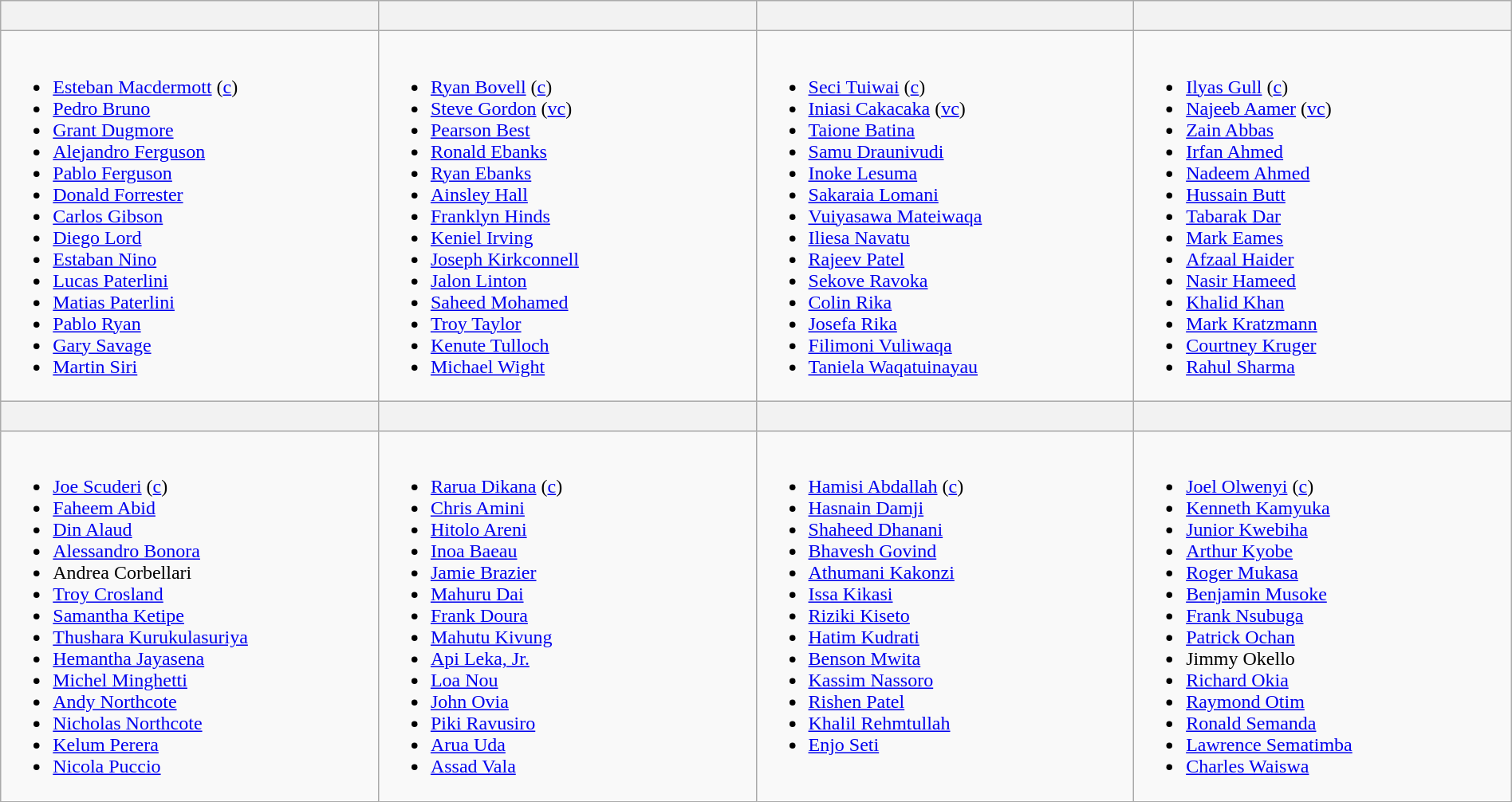<table class="wikitable" width="100%">
<tr>
<th width=25%><br><small></small></th>
<th width=25%><br><small></small></th>
<th width=25%><br><small></small></th>
<th width=25%><br><small></small></th>
</tr>
<tr>
<td valign=top><br><ul><li><a href='#'>Esteban Macdermott</a> (<a href='#'>c</a>)</li><li><a href='#'>Pedro Bruno</a></li><li><a href='#'>Grant Dugmore</a></li><li><a href='#'>Alejandro Ferguson</a></li><li><a href='#'>Pablo Ferguson</a></li><li><a href='#'>Donald Forrester</a></li><li><a href='#'>Carlos Gibson</a></li><li><a href='#'>Diego Lord</a></li><li><a href='#'>Estaban Nino</a></li><li><a href='#'>Lucas Paterlini</a></li><li><a href='#'>Matias Paterlini</a></li><li><a href='#'>Pablo Ryan</a></li><li><a href='#'>Gary Savage</a></li><li><a href='#'>Martin Siri</a></li></ul></td>
<td valign=top><br><ul><li><a href='#'>Ryan Bovell</a> (<a href='#'>c</a>)</li><li><a href='#'>Steve Gordon</a> (<a href='#'>vc</a>)</li><li><a href='#'>Pearson Best</a></li><li><a href='#'>Ronald Ebanks</a></li><li><a href='#'>Ryan Ebanks</a></li><li><a href='#'>Ainsley Hall</a></li><li><a href='#'>Franklyn Hinds</a></li><li><a href='#'>Keniel Irving</a></li><li><a href='#'>Joseph Kirkconnell</a></li><li><a href='#'>Jalon Linton</a></li><li><a href='#'>Saheed Mohamed</a></li><li><a href='#'>Troy Taylor</a></li><li><a href='#'>Kenute Tulloch</a></li><li><a href='#'>Michael Wight</a></li></ul></td>
<td valign=top><br><ul><li><a href='#'>Seci Tuiwai</a> (<a href='#'>c</a>)</li><li><a href='#'>Iniasi Cakacaka</a> (<a href='#'>vc</a>)</li><li><a href='#'>Taione Batina</a></li><li><a href='#'>Samu Draunivudi</a></li><li><a href='#'>Inoke Lesuma</a></li><li><a href='#'>Sakaraia Lomani</a></li><li><a href='#'>Vuiyasawa Mateiwaqa</a></li><li><a href='#'>Iliesa Navatu</a></li><li><a href='#'>Rajeev Patel</a></li><li><a href='#'>Sekove Ravoka</a></li><li><a href='#'>Colin Rika</a></li><li><a href='#'>Josefa Rika</a></li><li><a href='#'>Filimoni Vuliwaqa</a></li><li><a href='#'>Taniela Waqatuinayau</a></li></ul></td>
<td valign=top><br><ul><li><a href='#'>Ilyas Gull</a> (<a href='#'>c</a>)</li><li><a href='#'>Najeeb Aamer</a> (<a href='#'>vc</a>)</li><li><a href='#'>Zain Abbas</a></li><li><a href='#'>Irfan Ahmed</a></li><li><a href='#'>Nadeem Ahmed</a></li><li><a href='#'>Hussain Butt</a></li><li><a href='#'>Tabarak Dar</a></li><li><a href='#'>Mark Eames</a></li><li><a href='#'>Afzaal Haider</a></li><li><a href='#'>Nasir Hameed</a></li><li><a href='#'>Khalid Khan</a></li><li><a href='#'>Mark Kratzmann</a></li><li><a href='#'>Courtney Kruger</a></li><li><a href='#'>Rahul Sharma</a></li></ul></td>
</tr>
<tr>
<th width=200><br><small></small></th>
<th width=200><br><small></small></th>
<th width=180><br><small></small></th>
<th width=180><br><small></small></th>
</tr>
<tr>
<td valign=top><br><ul><li><a href='#'>Joe Scuderi</a> (<a href='#'>c</a>)</li><li><a href='#'>Faheem Abid</a></li><li><a href='#'>Din Alaud</a></li><li><a href='#'>Alessandro Bonora</a></li><li>Andrea Corbellari</li><li><a href='#'>Troy Crosland</a></li><li><a href='#'>Samantha Ketipe</a></li><li><a href='#'>Thushara Kurukulasuriya</a></li><li><a href='#'>Hemantha Jayasena</a></li><li><a href='#'>Michel Minghetti</a></li><li><a href='#'>Andy Northcote</a></li><li><a href='#'>Nicholas Northcote</a></li><li><a href='#'>Kelum Perera</a></li><li><a href='#'>Nicola Puccio</a></li></ul></td>
<td valign=top><br><ul><li><a href='#'>Rarua Dikana</a> (<a href='#'>c</a>)</li><li><a href='#'>Chris Amini</a></li><li><a href='#'>Hitolo Areni</a></li><li><a href='#'>Inoa Baeau</a></li><li><a href='#'>Jamie Brazier</a></li><li><a href='#'>Mahuru Dai</a></li><li><a href='#'>Frank Doura</a></li><li><a href='#'>Mahutu Kivung</a></li><li><a href='#'>Api Leka, Jr.</a></li><li><a href='#'>Loa Nou</a></li><li><a href='#'>John Ovia</a></li><li><a href='#'>Piki Ravusiro</a></li><li><a href='#'>Arua Uda</a></li><li><a href='#'>Assad Vala</a></li></ul></td>
<td valign=top><br><ul><li><a href='#'>Hamisi Abdallah</a> (<a href='#'>c</a>)</li><li><a href='#'>Hasnain Damji</a></li><li><a href='#'>Shaheed Dhanani</a></li><li><a href='#'>Bhavesh Govind</a></li><li><a href='#'>Athumani Kakonzi</a></li><li><a href='#'>Issa Kikasi</a></li><li><a href='#'>Riziki Kiseto</a></li><li><a href='#'>Hatim Kudrati</a></li><li><a href='#'>Benson Mwita</a></li><li><a href='#'>Kassim Nassoro</a></li><li><a href='#'>Rishen Patel</a></li><li><a href='#'>Khalil Rehmtullah</a></li><li><a href='#'>Enjo Seti</a></li></ul></td>
<td valign=top><br><ul><li><a href='#'>Joel Olwenyi</a> (<a href='#'>c</a>)</li><li><a href='#'>Kenneth Kamyuka</a></li><li><a href='#'>Junior Kwebiha</a></li><li><a href='#'>Arthur Kyobe</a></li><li><a href='#'>Roger Mukasa</a></li><li><a href='#'>Benjamin Musoke</a></li><li><a href='#'>Frank Nsubuga</a></li><li><a href='#'>Patrick Ochan</a></li><li>Jimmy Okello</li><li><a href='#'>Richard Okia</a></li><li><a href='#'>Raymond Otim</a></li><li><a href='#'>Ronald Semanda</a></li><li><a href='#'>Lawrence Sematimba</a></li><li><a href='#'>Charles Waiswa</a></li></ul></td>
</tr>
</table>
